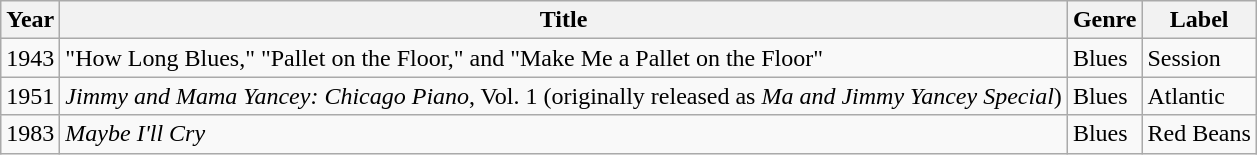<table class="wikitable">
<tr>
<th>Year</th>
<th>Title</th>
<th>Genre</th>
<th>Label</th>
</tr>
<tr>
<td>1943</td>
<td>"How Long Blues," "Pallet on the Floor," and "Make Me a Pallet on the Floor"</td>
<td>Blues</td>
<td>Session</td>
</tr>
<tr>
<td>1951</td>
<td><em>Jimmy and Mama Yancey: Chicago Piano</em>, Vol. 1 (originally released as <em>Ma and Jimmy Yancey Special</em>)</td>
<td>Blues</td>
<td>Atlantic</td>
</tr>
<tr>
<td>1983</td>
<td><em>Maybe I'll Cry</em></td>
<td>Blues</td>
<td>Red Beans</td>
</tr>
</table>
